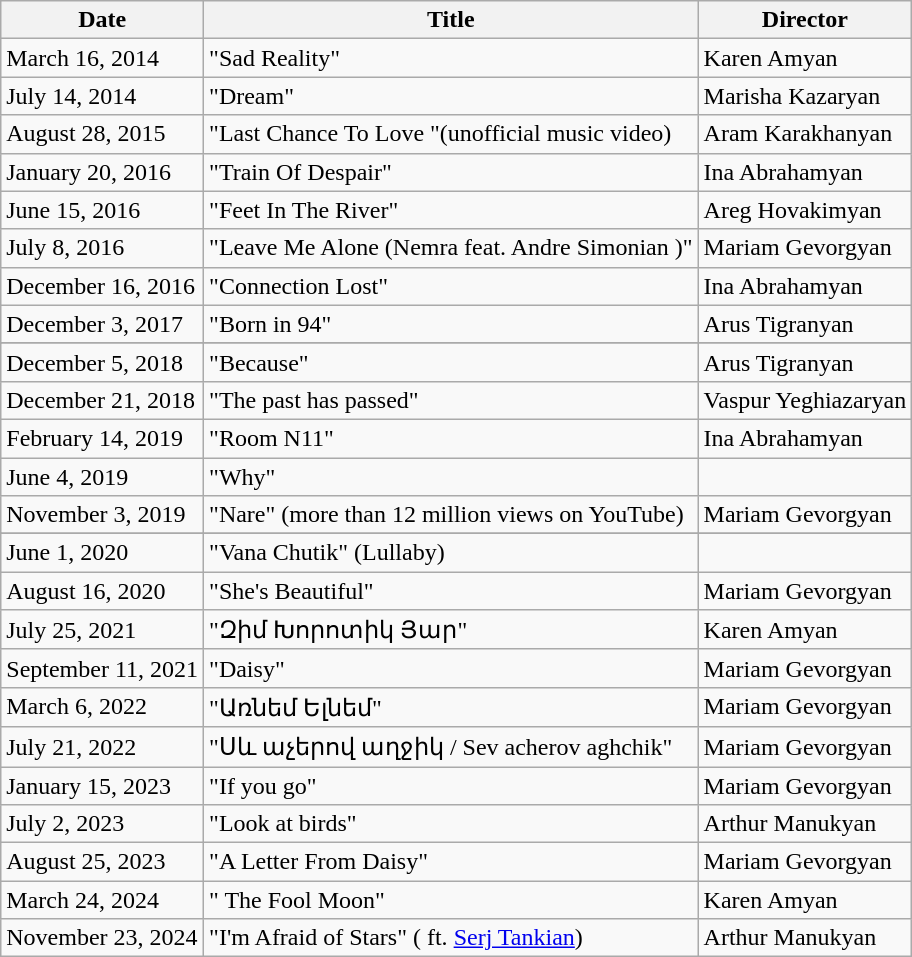<table class="wikitable">
<tr>
<th>Date</th>
<th>Title</th>
<th>Director</th>
</tr>
<tr>
<td>March 16, 2014</td>
<td>"Sad Reality"</td>
<td>Karen Amyan</td>
</tr>
<tr>
<td>July 14, 2014</td>
<td>"Dream"</td>
<td>Marisha Kazaryan</td>
</tr>
<tr>
<td>August 28, 2015</td>
<td>"Last Chance To Love "(unofficial music video)</td>
<td>Aram Karakhanyan</td>
</tr>
<tr>
<td>January 20, 2016</td>
<td>"Train Of Despair"</td>
<td>Ina Abrahamyan</td>
</tr>
<tr>
<td>June 15, 2016</td>
<td>"Feet In The River"</td>
<td>Areg Hovakimyan</td>
</tr>
<tr>
<td>July 8, 2016</td>
<td>"Leave Me Alone (Nemra feat. Andre Simonian )"</td>
<td>Mariam Gevorgyan</td>
</tr>
<tr>
<td>December 16, 2016</td>
<td>"Connection Lost"</td>
<td>Ina Abrahamyan</td>
</tr>
<tr>
<td>December 3, 2017</td>
<td>"Born in 94"</td>
<td>Arus Tigranyan</td>
</tr>
<tr>
</tr>
<tr>
<td>December 5, 2018</td>
<td>"Because"</td>
<td>Arus Tigranyan</td>
</tr>
<tr>
<td>December 21, 2018</td>
<td>"The past has passed"</td>
<td>Vaspur Yeghiazaryan</td>
</tr>
<tr>
<td>February 14, 2019</td>
<td>"Room N11"</td>
<td>Ina Abrahamyan</td>
</tr>
<tr>
<td>June 4, 2019</td>
<td>"Why"</td>
<td></td>
</tr>
<tr>
<td>November 3, 2019</td>
<td>"Nare" (more than 12 million views on YouTube)</td>
<td>Mariam Gevorgyan</td>
</tr>
<tr>
</tr>
<tr>
<td>June 1, 2020</td>
<td>"Vana Chutik" (Lullaby)</td>
<td></td>
</tr>
<tr>
<td>August 16, 2020</td>
<td>"She's Beautiful"</td>
<td>Mariam Gevorgyan</td>
</tr>
<tr>
<td>July 25, 2021</td>
<td>"Զիմ Խորոտիկ Յար"</td>
<td>Karen Amyan</td>
</tr>
<tr>
<td>September 11, 2021</td>
<td>"Daisy"</td>
<td>Mariam Gevorgyan</td>
</tr>
<tr>
<td>March 6, 2022</td>
<td>"Առնեմ Ելնեմ"</td>
<td>Mariam Gevorgyan</td>
</tr>
<tr>
<td>July 21, 2022</td>
<td>"Սև աչերով աղջիկ / Sev acherov aghchik"</td>
<td>Mariam Gevorgyan</td>
</tr>
<tr>
<td>January 15, 2023</td>
<td>"If you go"</td>
<td>Mariam Gevorgyan</td>
</tr>
<tr>
<td>July 2, 2023</td>
<td>"Look at birds"</td>
<td>Arthur Manukyan</td>
</tr>
<tr>
<td>August 25, 2023</td>
<td>"A Letter From Daisy"</td>
<td>Mariam Gevorgyan</td>
</tr>
<tr>
<td>March 24, 2024</td>
<td>" The Fool Moon"</td>
<td>Karen Amyan</td>
</tr>
<tr>
<td>November 23, 2024</td>
<td>"I'm Afraid of Stars" ( ft. <a href='#'>Serj Tankian</a>)</td>
<td>Arthur Manukyan</td>
</tr>
</table>
